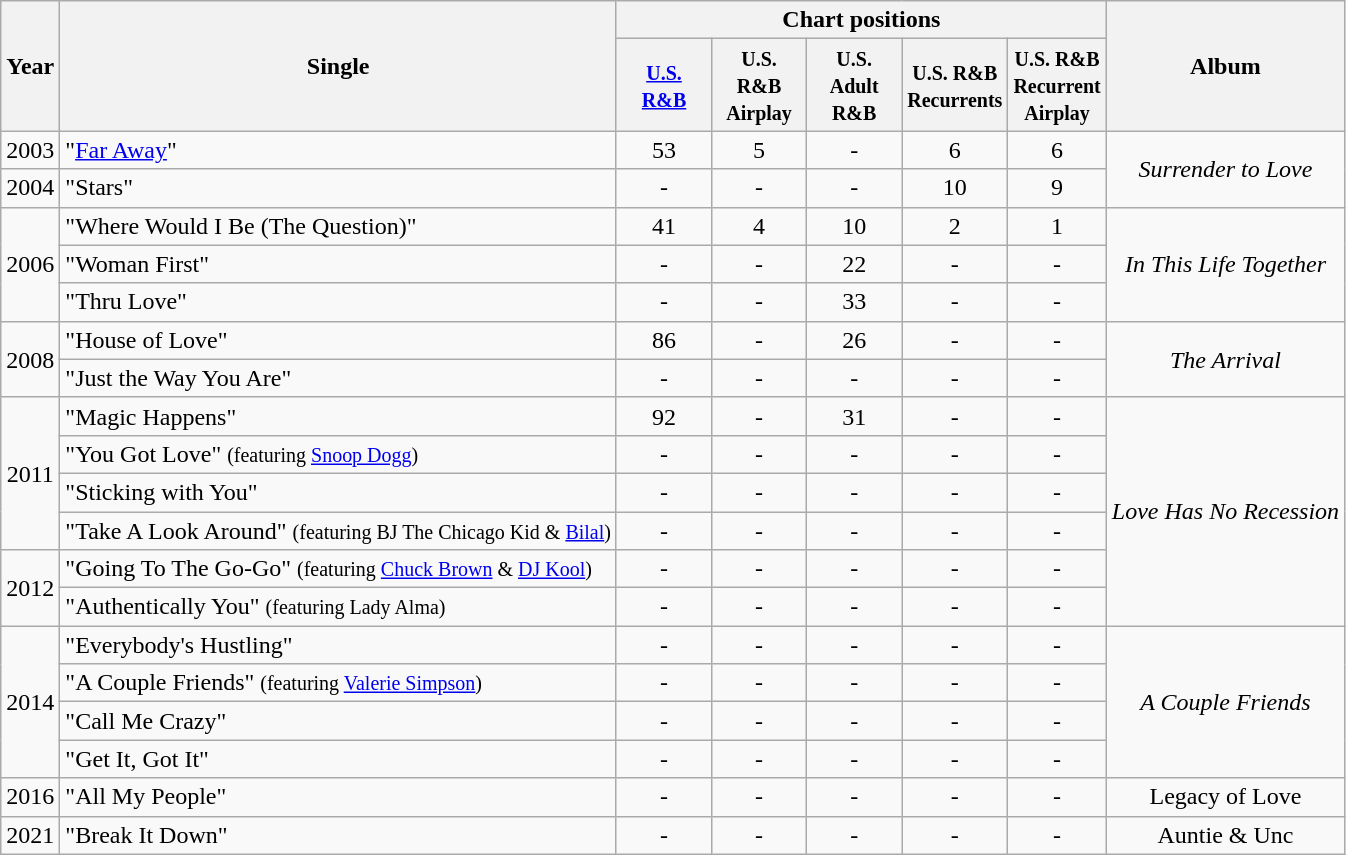<table class="wikitable">
<tr>
<th align="center" rowspan="2">Year</th>
<th align="center" rowspan="2">Single</th>
<th align="center" colspan="5">Chart positions</th>
<th align="center" rowspan="2">Album</th>
</tr>
<tr>
<th width="56"><small><a href='#'>U.S. R&B</a></small></th>
<th width="56"><small>U.S. R&B Airplay</small></th>
<th width="56"><small>U.S. Adult R&B</small></th>
<th width="56"><small>U.S. R&B Recurrents</small></th>
<th width="56"><small>U.S. R&B Recurrent Airplay</small></th>
</tr>
<tr>
<td align="center">2003</td>
<td align="left">"<a href='#'>Far Away</a>"</td>
<td align="center">53</td>
<td align="center">5</td>
<td align="center">-</td>
<td align="center">6</td>
<td align="center">6</td>
<td align="center" rowspan="2"><em>Surrender to Love</em></td>
</tr>
<tr>
<td align="center">2004</td>
<td align="left">"Stars"</td>
<td align="center">-</td>
<td align="center">-</td>
<td align="center">-</td>
<td align="center">10</td>
<td align="center">9</td>
</tr>
<tr>
<td align="center" rowspan="3">2006</td>
<td align="left">"Where Would I Be (The Question)"</td>
<td align="center">41</td>
<td align="center">4</td>
<td align="center">10</td>
<td align="center">2</td>
<td align="center">1</td>
<td align="center" rowspan="3"><em>In This Life Together</em></td>
</tr>
<tr>
<td align="left">"Woman First"</td>
<td align="center">-</td>
<td align="center">-</td>
<td align="center">22</td>
<td align="center">-</td>
<td align="center">-</td>
</tr>
<tr>
<td align="left">"Thru Love"</td>
<td align="center">-</td>
<td align="center">-</td>
<td align="center">33</td>
<td align="center">-</td>
<td align="center">-</td>
</tr>
<tr>
<td align="center" rowspan="2">2008</td>
<td align="left">"House of Love"</td>
<td align="center">86</td>
<td align="center">-</td>
<td align="center">26</td>
<td align="center">-</td>
<td align="center">-</td>
<td align="center" rowspan="2"><em>The Arrival</em></td>
</tr>
<tr>
<td align="left">"Just the Way You Are"</td>
<td align="center">-</td>
<td align="center">-</td>
<td align="center">-</td>
<td align="center">-</td>
<td align="center">-</td>
</tr>
<tr>
<td align="center" rowspan="4">2011</td>
<td align="left">"Magic Happens"</td>
<td align="center">92</td>
<td align="center">-</td>
<td align="center">31</td>
<td align="center">-</td>
<td align="center">-</td>
<td align="center" rowspan="6"><em>Love Has No Recession</em></td>
</tr>
<tr>
<td align="left">"You Got Love" <small>(featuring <a href='#'>Snoop Dogg</a>)</small></td>
<td align="center">-</td>
<td align="center">-</td>
<td align="center">-</td>
<td align="center">-</td>
<td align="center">-</td>
</tr>
<tr>
<td align="left">"Sticking with You"</td>
<td align="center">-</td>
<td align="center">-</td>
<td align="center">-</td>
<td align="center">-</td>
<td align="center">-</td>
</tr>
<tr>
<td align="left">"Take A Look Around" <small>(featuring BJ The Chicago Kid & <a href='#'>Bilal</a>)</small></td>
<td align="center">-</td>
<td align="center">-</td>
<td align="center">-</td>
<td align="center">-</td>
<td align="center">-</td>
</tr>
<tr>
<td align="center" rowspan="2">2012</td>
<td align="left">"Going To The Go-Go" <small>(featuring <a href='#'>Chuck Brown</a> & <a href='#'>DJ Kool</a>)</small></td>
<td align="center">-</td>
<td align="center">-</td>
<td align="center">-</td>
<td align="center">-</td>
<td align="center">-</td>
</tr>
<tr>
<td align="left">"Authentically You" <small>(featuring Lady Alma)</small></td>
<td align="center">-</td>
<td align="center">-</td>
<td align="center">-</td>
<td align="center">-</td>
<td align="center">-</td>
</tr>
<tr>
<td align="center" rowspan="4">2014</td>
<td align="left">"Everybody's Hustling"</td>
<td align="center">-</td>
<td align="center">-</td>
<td align="center">-</td>
<td align="center">-</td>
<td align="center">-</td>
<td align="center" rowspan="4"><em>A Couple Friends</em></td>
</tr>
<tr>
<td align="left">"A Couple Friends" <small>(featuring <a href='#'>Valerie Simpson</a>)</small></td>
<td align="center">-</td>
<td align="center">-</td>
<td align="center">-</td>
<td align="center">-</td>
<td align="center">-</td>
</tr>
<tr>
<td align="left">"Call Me Crazy"</td>
<td align="center">-</td>
<td align="center">-</td>
<td align="center">-</td>
<td align="center">-</td>
<td align="center">-</td>
</tr>
<tr>
<td align="left">"Get It, Got It"</td>
<td align="center">-</td>
<td align="center">-</td>
<td align="center">-</td>
<td align="center">-</td>
<td align="center">-</td>
</tr>
<tr>
<td align="center">2016</td>
<td align="left">"All My People"</td>
<td align="center">-</td>
<td align="center">-</td>
<td align="center">-</td>
<td align="center">-</td>
<td align="center">-</td>
<td align="center">Legacy of Love</td>
</tr>
<tr>
<td align="center">2021</td>
<td align="left">"Break It Down"</td>
<td align="center">-</td>
<td align="center">-</td>
<td align="center">-</td>
<td align="center">-</td>
<td align="center">-</td>
<td align="center">Auntie & Unc</td>
</tr>
</table>
